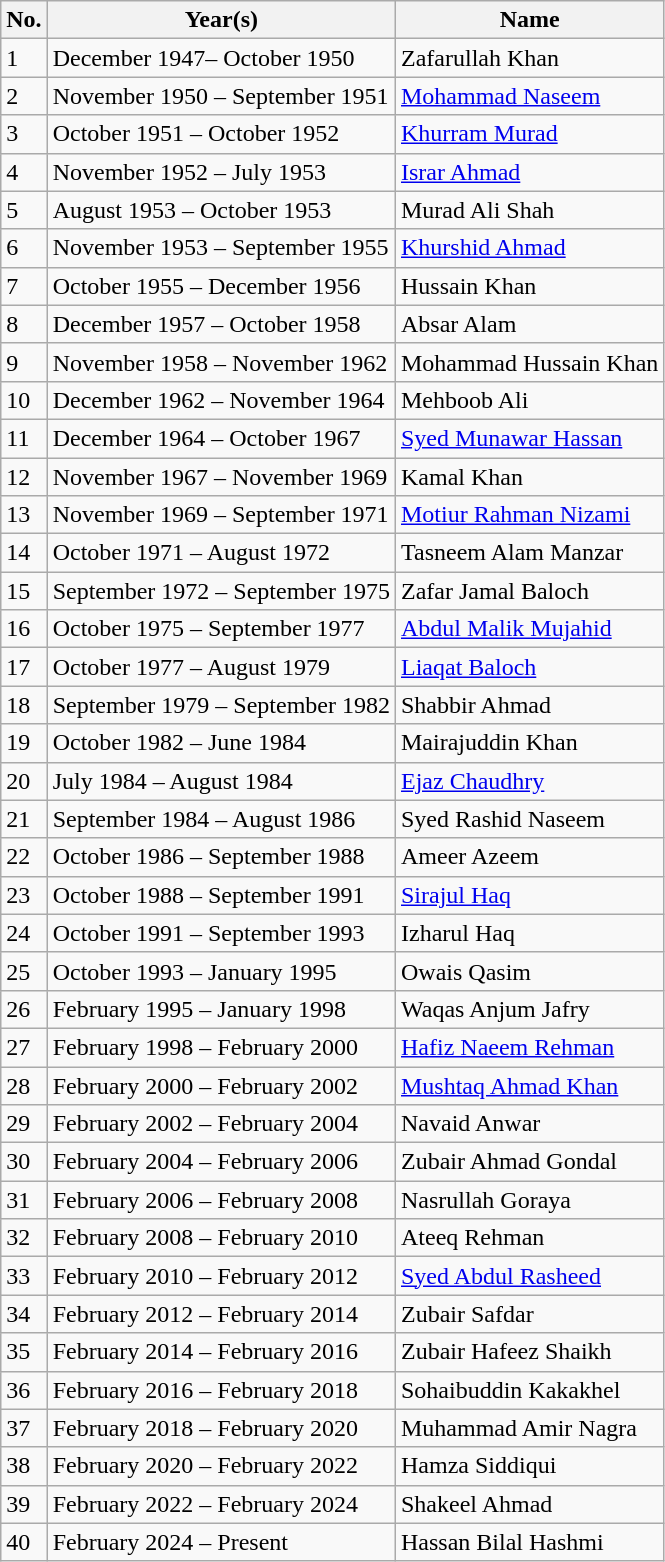<table class="wikitable">
<tr>
<th>No.</th>
<th>Year(s)</th>
<th>Name</th>
</tr>
<tr>
<td>1</td>
<td>December 1947– October 1950</td>
<td>Zafarullah Khan</td>
</tr>
<tr>
<td>2</td>
<td>November 1950 – September 1951</td>
<td><a href='#'>Mohammad Naseem</a></td>
</tr>
<tr>
<td>3</td>
<td>October 1951 – October 1952</td>
<td><a href='#'>Khurram Murad</a></td>
</tr>
<tr>
<td>4</td>
<td>November 1952 – July 1953</td>
<td><a href='#'>Israr Ahmad</a></td>
</tr>
<tr>
<td>5</td>
<td>August 1953 – October 1953</td>
<td>Murad Ali Shah</td>
</tr>
<tr>
<td>6</td>
<td>November 1953 – September 1955</td>
<td><a href='#'>Khurshid Ahmad</a></td>
</tr>
<tr>
<td>7</td>
<td>October 1955 – December 1956</td>
<td>Hussain Khan</td>
</tr>
<tr>
<td>8</td>
<td>December 1957 – October 1958</td>
<td>Absar Alam</td>
</tr>
<tr>
<td>9</td>
<td>November 1958 – November 1962</td>
<td>Mohammad Hussain Khan</td>
</tr>
<tr>
<td>10</td>
<td>December 1962 – November 1964</td>
<td>Mehboob Ali</td>
</tr>
<tr>
<td>11</td>
<td>December 1964 – October 1967</td>
<td><a href='#'>Syed Munawar Hassan</a></td>
</tr>
<tr>
<td>12</td>
<td>November 1967 – November 1969</td>
<td>Kamal Khan</td>
</tr>
<tr>
<td>13</td>
<td>November 1969 – September 1971</td>
<td><a href='#'>Motiur Rahman Nizami</a></td>
</tr>
<tr>
<td>14</td>
<td>October 1971 – August 1972</td>
<td>Tasneem Alam Manzar</td>
</tr>
<tr>
<td>15</td>
<td>September 1972 – September 1975</td>
<td>Zafar Jamal Baloch</td>
</tr>
<tr>
<td>16</td>
<td>October 1975 – September 1977</td>
<td><a href='#'>Abdul Malik Mujahid</a></td>
</tr>
<tr>
<td>17</td>
<td>October 1977 – August 1979</td>
<td><a href='#'>Liaqat Baloch</a></td>
</tr>
<tr>
<td>18</td>
<td>September 1979 – September 1982</td>
<td>Shabbir Ahmad</td>
</tr>
<tr>
<td>19</td>
<td>October 1982 – June 1984</td>
<td>Mairajuddin Khan</td>
</tr>
<tr>
<td>20</td>
<td>July 1984 – August 1984</td>
<td><a href='#'>Ejaz Chaudhry</a></td>
</tr>
<tr>
<td>21</td>
<td>September 1984 – August 1986</td>
<td>Syed Rashid Naseem</td>
</tr>
<tr>
<td>22</td>
<td>October 1986 – September 1988</td>
<td>Ameer Azeem</td>
</tr>
<tr>
<td>23</td>
<td>October 1988 – September 1991</td>
<td><a href='#'>Sirajul Haq</a></td>
</tr>
<tr>
<td>24</td>
<td>October 1991 – September 1993</td>
<td>Izharul Haq</td>
</tr>
<tr>
<td>25</td>
<td>October 1993 – January 1995</td>
<td>Owais Qasim</td>
</tr>
<tr>
<td>26</td>
<td>February 1995 – January 1998</td>
<td>Waqas Anjum Jafry</td>
</tr>
<tr>
<td>27</td>
<td>February 1998 – February 2000</td>
<td><a href='#'>Hafiz Naeem Rehman</a></td>
</tr>
<tr>
<td>28</td>
<td>February 2000 – February 2002</td>
<td><a href='#'>Mushtaq Ahmad Khan</a></td>
</tr>
<tr>
<td>29</td>
<td>February 2002 – February 2004</td>
<td>Navaid Anwar</td>
</tr>
<tr>
<td>30</td>
<td>February 2004 – February 2006</td>
<td>Zubair Ahmad Gondal</td>
</tr>
<tr>
<td>31</td>
<td>February 2006 – February 2008</td>
<td>Nasrullah Goraya</td>
</tr>
<tr>
<td>32</td>
<td>February 2008 – February 2010</td>
<td>Ateeq Rehman</td>
</tr>
<tr>
<td>33</td>
<td>February 2010 – February 2012</td>
<td><a href='#'>Syed Abdul Rasheed</a></td>
</tr>
<tr>
<td>34</td>
<td>February 2012 – February 2014</td>
<td>Zubair Safdar</td>
</tr>
<tr>
<td>35</td>
<td>February 2014 – February  2016</td>
<td>Zubair Hafeez Shaikh</td>
</tr>
<tr>
<td>36</td>
<td>February 2016 – February 2018</td>
<td>Sohaibuddin Kakakhel</td>
</tr>
<tr>
<td>37</td>
<td>February 2018 – February 2020</td>
<td>Muhammad Amir Nagra</td>
</tr>
<tr>
<td>38</td>
<td>February 2020 – February 2022</td>
<td>Hamza Siddiqui</td>
</tr>
<tr>
<td>39</td>
<td>February 2022 – February 2024</td>
<td>Shakeel Ahmad</td>
</tr>
<tr>
<td>40</td>
<td>February 2024 – Present</td>
<td>Hassan Bilal Hashmi</td>
</tr>
</table>
